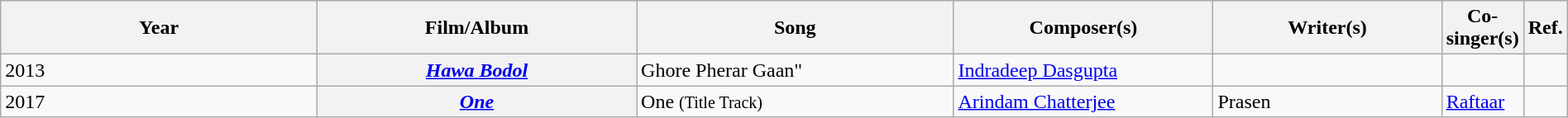<table class="wikitable plainrowheaders" width="100%" textcolor:#000;">
<tr>
<th scope="col" width=21%><strong>Year</strong></th>
<th scope="col" width=21%><strong>Film/Album</strong></th>
<th scope="col" width=21%><strong>Song</strong></th>
<th scope="col" width=17%><strong>Composer(s)</strong></th>
<th scope="col" width=15%><strong>Writer(s)</strong></th>
<th scope="col" width=15%><strong>Co-singer(s)</strong></th>
<th scope="col" width=1%><strong>Ref.</strong></th>
</tr>
<tr>
<td>2013</td>
<th scope="row"><em><a href='#'>Hawa Bodol</a></em></th>
<td>Ghore Pherar Gaan"</td>
<td><a href='#'>Indradeep Dasgupta</a></td>
<td></td>
<td></td>
<td></td>
</tr>
<tr>
<td>2017</td>
<th scope="row"><em><a href='#'>One</a></em></th>
<td>One <small>(Title Track)</small></td>
<td><a href='#'>Arindam Chatterjee</a></td>
<td>Prasen</td>
<td><a href='#'>Raftaar</a></td>
<td></td>
</tr>
</table>
